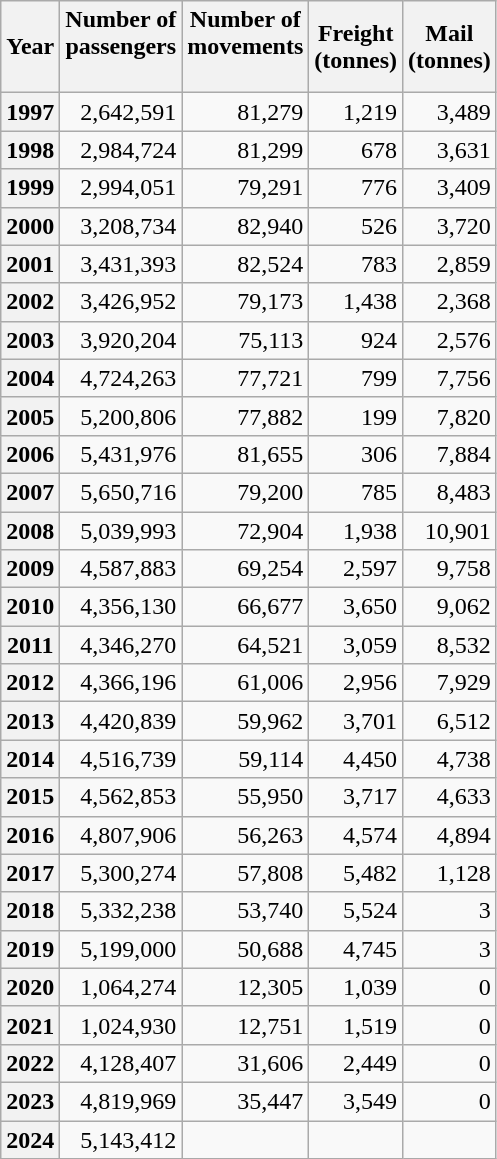<table class="wikitable sortable" style="text-align:right;">
<tr>
<th>Year</th>
<th>Number of<br>passengers<br><br></th>
<th>Number of<br>movements<br><br></th>
<th>Freight<br>(tonnes)<br></th>
<th>Mail<br>(tonnes)<br></th>
</tr>
<tr>
<th>1997</th>
<td>2,642,591</td>
<td>81,279</td>
<td>1,219</td>
<td>3,489</td>
</tr>
<tr>
<th>1998</th>
<td>2,984,724</td>
<td>81,299</td>
<td>678</td>
<td>3,631</td>
</tr>
<tr>
<th>1999</th>
<td>2,994,051</td>
<td>79,291</td>
<td>776</td>
<td>3,409</td>
</tr>
<tr>
<th>2000</th>
<td>3,208,734</td>
<td>82,940</td>
<td>526</td>
<td>3,720</td>
</tr>
<tr>
<th>2001</th>
<td>3,431,393</td>
<td>82,524</td>
<td>783</td>
<td>2,859</td>
</tr>
<tr>
<th>2002</th>
<td>3,426,952</td>
<td>79,173</td>
<td>1,438</td>
<td>2,368</td>
</tr>
<tr>
<th>2003</th>
<td>3,920,204</td>
<td>75,113</td>
<td>924</td>
<td>2,576</td>
</tr>
<tr>
<th>2004</th>
<td>4,724,263</td>
<td>77,721</td>
<td>799</td>
<td>7,756</td>
</tr>
<tr>
<th>2005</th>
<td>5,200,806</td>
<td>77,882</td>
<td>199</td>
<td>7,820</td>
</tr>
<tr>
<th>2006</th>
<td>5,431,976</td>
<td>81,655</td>
<td>306</td>
<td>7,884</td>
</tr>
<tr>
<th>2007</th>
<td>5,650,716</td>
<td>79,200</td>
<td>785</td>
<td>8,483</td>
</tr>
<tr>
<th>2008</th>
<td>5,039,993</td>
<td>72,904</td>
<td>1,938</td>
<td>10,901</td>
</tr>
<tr>
<th>2009</th>
<td>4,587,883</td>
<td>69,254</td>
<td>2,597</td>
<td>9,758</td>
</tr>
<tr>
<th>2010</th>
<td>4,356,130</td>
<td>66,677</td>
<td>3,650</td>
<td>9,062</td>
</tr>
<tr>
<th>2011</th>
<td>4,346,270</td>
<td>64,521</td>
<td>3,059</td>
<td>8,532</td>
</tr>
<tr>
<th>2012</th>
<td>4,366,196</td>
<td>61,006</td>
<td>2,956</td>
<td>7,929</td>
</tr>
<tr>
<th>2013</th>
<td>4,420,839</td>
<td>59,962</td>
<td>3,701</td>
<td>6,512</td>
</tr>
<tr>
<th>2014</th>
<td>4,516,739</td>
<td>59,114</td>
<td>4,450</td>
<td>4,738</td>
</tr>
<tr>
<th>2015</th>
<td>4,562,853</td>
<td>55,950</td>
<td>3,717</td>
<td>4,633</td>
</tr>
<tr>
<th>2016</th>
<td>4,807,906</td>
<td>56,263</td>
<td>4,574</td>
<td>4,894</td>
</tr>
<tr>
<th>2017</th>
<td>5,300,274</td>
<td>57,808</td>
<td>5,482</td>
<td>1,128</td>
</tr>
<tr>
<th>2018</th>
<td>5,332,238</td>
<td>53,740</td>
<td>5,524</td>
<td>3</td>
</tr>
<tr>
<th>2019</th>
<td>5,199,000</td>
<td>50,688</td>
<td>4,745</td>
<td>3</td>
</tr>
<tr>
<th>2020</th>
<td>1,064,274</td>
<td>12,305</td>
<td>1,039</td>
<td>0</td>
</tr>
<tr>
<th>2021</th>
<td>1,024,930</td>
<td>12,751</td>
<td>1,519</td>
<td>0</td>
</tr>
<tr>
<th>2022</th>
<td>4,128,407</td>
<td>31,606</td>
<td>2,449</td>
<td>0</td>
</tr>
<tr>
<th>2023</th>
<td>4,819,969</td>
<td>35,447</td>
<td>3,549</td>
<td>0</td>
</tr>
<tr>
<th>2024</th>
<td>5,143,412</td>
<td></td>
<td></td>
<td></td>
</tr>
</table>
